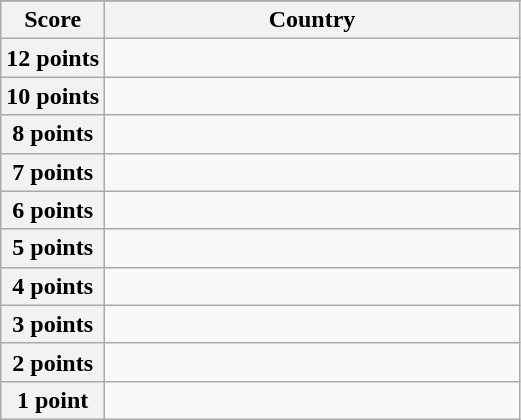<table class="wikitable">
<tr>
</tr>
<tr>
<th scope="col" width="20%">Score</th>
<th scope="col">Country</th>
</tr>
<tr>
<th scope="row">12 points</th>
<td></td>
</tr>
<tr>
<th scope="row">10 points</th>
<td></td>
</tr>
<tr>
<th scope="row">8 points</th>
<td></td>
</tr>
<tr>
<th scope="row">7 points</th>
<td></td>
</tr>
<tr>
<th scope="row">6 points</th>
<td></td>
</tr>
<tr>
<th scope="row">5 points</th>
<td></td>
</tr>
<tr>
<th scope="row">4 points</th>
<td></td>
</tr>
<tr>
<th scope="row">3 points</th>
<td></td>
</tr>
<tr>
<th scope="row">2 points</th>
<td></td>
</tr>
<tr>
<th scope="row">1 point</th>
<td></td>
</tr>
</table>
